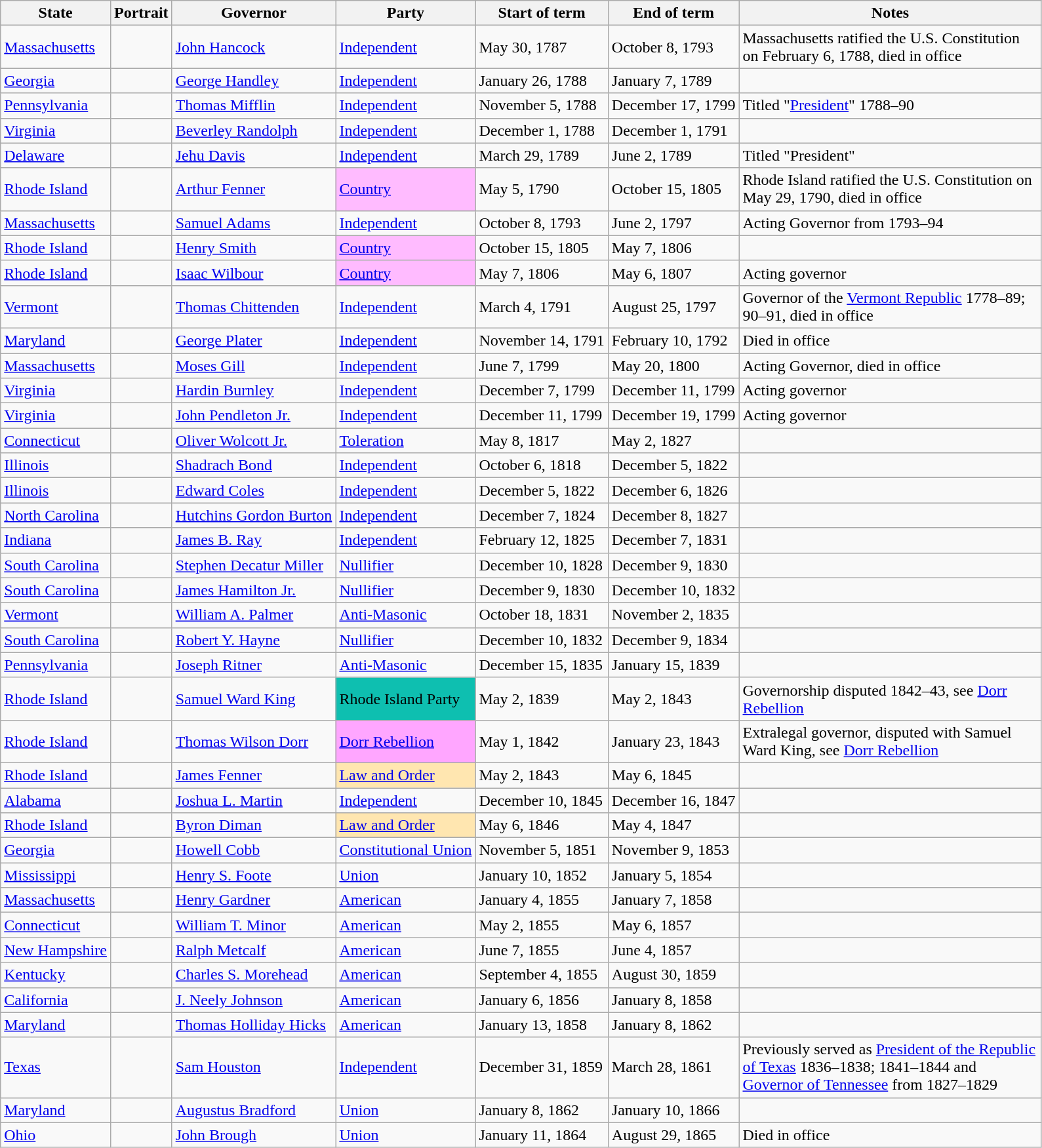<table class="wikitable sortable">
<tr>
<th>State</th>
<th class="unsortable">Portrait</th>
<th>Governor</th>
<th>Party</th>
<th>Start of term</th>
<th>End of term</th>
<th width=300px>Notes</th>
</tr>
<tr>
<td><a href='#'>Massachusetts</a></td>
<td></td>
<td data-sort-value="Hancock, John"><a href='#'>John Hancock</a></td>
<td><a href='#'>Independent</a></td>
<td>May 30, 1787</td>
<td>October 8, 1793</td>
<td>Massachusetts ratified the U.S. Constitution on February 6, 1788, died in office</td>
</tr>
<tr>
<td><a href='#'>Georgia</a></td>
<td></td>
<td data-sort-value="Handley, George"><a href='#'>George Handley</a></td>
<td><a href='#'>Independent</a></td>
<td>January 26, 1788</td>
<td>January 7, 1789</td>
<td></td>
</tr>
<tr>
<td><a href='#'>Pennsylvania</a></td>
<td></td>
<td data-sort-value="Mifflin, Thomas"><a href='#'>Thomas Mifflin</a></td>
<td><a href='#'>Independent</a></td>
<td>November 5, 1788</td>
<td>December 17, 1799</td>
<td>Titled "<a href='#'>President</a>" 1788–90</td>
</tr>
<tr>
<td><a href='#'>Virginia</a></td>
<td></td>
<td data-sort-value="Randolph, Beverley"><a href='#'>Beverley Randolph</a></td>
<td><a href='#'>Independent</a></td>
<td>December 1, 1788</td>
<td>December 1, 1791</td>
<td></td>
</tr>
<tr>
<td><a href='#'>Delaware</a></td>
<td></td>
<td data-sort-value="Davis, Jehu"><a href='#'>Jehu Davis</a></td>
<td><a href='#'>Independent</a></td>
<td>March 29, 1789</td>
<td>June 2, 1789</td>
<td>Titled "President"</td>
</tr>
<tr>
<td><a href='#'>Rhode Island</a></td>
<td></td>
<td data-sort-value="Fenner, Arthur"><a href='#'>Arthur Fenner</a></td>
<td style="background:#FFBBFF"><a href='#'>Country</a></td>
<td>May 5, 1790</td>
<td>October 15, 1805</td>
<td>Rhode Island ratified the U.S. Constitution on May 29, 1790, died in office</td>
</tr>
<tr>
<td><a href='#'>Massachusetts</a></td>
<td></td>
<td data-sort-value="Adams, Samuel"><a href='#'>Samuel Adams</a></td>
<td><a href='#'>Independent</a></td>
<td>October 8, 1793</td>
<td>June 2, 1797</td>
<td>Acting Governor from 1793–94</td>
</tr>
<tr>
<td><a href='#'>Rhode Island</a></td>
<td></td>
<td data-sort-value="Smith, Henry"><a href='#'>Henry Smith</a></td>
<td style="background:#FFBBFF"><a href='#'>Country</a></td>
<td>October 15, 1805</td>
<td>May 7, 1806</td>
<td></td>
</tr>
<tr>
<td><a href='#'>Rhode Island</a></td>
<td></td>
<td data-sort-value="Wilbour, Isaac"><a href='#'>Isaac Wilbour</a></td>
<td style="background:#FFBBFF"><a href='#'>Country</a></td>
<td>May 7, 1806</td>
<td>May 6, 1807</td>
<td>Acting governor</td>
</tr>
<tr>
<td><a href='#'>Vermont</a></td>
<td></td>
<td data-sort-value="Chittenden, Thomas"><a href='#'>Thomas Chittenden</a></td>
<td><a href='#'>Independent</a></td>
<td>March 4, 1791</td>
<td>August 25, 1797</td>
<td>Governor of the <a href='#'>Vermont Republic</a> 1778–89; 90–91, died in office</td>
</tr>
<tr>
<td><a href='#'>Maryland</a></td>
<td></td>
<td data-sort-value="Plater, George"><a href='#'>George Plater</a></td>
<td><a href='#'>Independent</a></td>
<td>November 14, 1791</td>
<td>February 10, 1792</td>
<td>Died in office</td>
</tr>
<tr>
<td><a href='#'>Massachusetts</a></td>
<td></td>
<td data-sort-value="Gill, Moses"><a href='#'>Moses Gill</a></td>
<td><a href='#'>Independent</a></td>
<td>June 7, 1799</td>
<td>May 20, 1800</td>
<td>Acting Governor, died in office</td>
</tr>
<tr>
<td><a href='#'>Virginia</a></td>
<td></td>
<td data-sort-value="Burnley, Hardin"><a href='#'>Hardin Burnley</a></td>
<td><a href='#'>Independent</a></td>
<td>December 7, 1799</td>
<td>December 11, 1799</td>
<td>Acting governor</td>
</tr>
<tr>
<td><a href='#'>Virginia</a></td>
<td></td>
<td data-sort-value="Pendleton, John Jr."><a href='#'>John Pendleton Jr.</a></td>
<td><a href='#'>Independent</a></td>
<td>December 11, 1799</td>
<td>December 19, 1799</td>
<td>Acting governor</td>
</tr>
<tr>
<td><a href='#'>Connecticut</a></td>
<td></td>
<td data-sort-value="Wolcott, Oliver Jr."><a href='#'>Oliver Wolcott Jr.</a></td>
<td><a href='#'>Toleration</a></td>
<td>May 8, 1817</td>
<td>May 2, 1827</td>
<td></td>
</tr>
<tr>
<td><a href='#'>Illinois</a></td>
<td></td>
<td data-sort-value="Bond, Shadrach"><a href='#'>Shadrach Bond</a></td>
<td><a href='#'>Independent</a></td>
<td>October 6, 1818</td>
<td>December 5, 1822</td>
<td></td>
</tr>
<tr>
<td><a href='#'>Illinois</a></td>
<td></td>
<td data-sort-value="Coles, Edward"><a href='#'>Edward Coles</a></td>
<td><a href='#'>Independent</a></td>
<td>December 5, 1822</td>
<td>December 6, 1826</td>
<td></td>
</tr>
<tr>
<td><a href='#'>North Carolina</a></td>
<td></td>
<td data-sort-value="Burton, Hutchins Gordon"><a href='#'>Hutchins Gordon Burton</a></td>
<td><a href='#'>Independent</a></td>
<td>December 7, 1824</td>
<td>December 8, 1827</td>
<td></td>
</tr>
<tr>
<td><a href='#'>Indiana</a></td>
<td></td>
<td data-sort-value="Ray, James B."><a href='#'>James B. Ray</a></td>
<td><a href='#'>Independent</a></td>
<td>February 12, 1825</td>
<td>December 7, 1831</td>
<td></td>
</tr>
<tr>
<td><a href='#'>South Carolina</a></td>
<td></td>
<td data-sort-value="Miller, Stephen Decatur"><a href='#'>Stephen Decatur Miller</a></td>
<td><a href='#'>Nullifier</a></td>
<td>December 10, 1828</td>
<td>December 9, 1830</td>
<td></td>
</tr>
<tr>
<td><a href='#'>South Carolina</a></td>
<td></td>
<td data-sort-value="Hamilton, James Jr."><a href='#'>James Hamilton Jr.</a></td>
<td><a href='#'>Nullifier</a></td>
<td>December 9, 1830</td>
<td>December 10, 1832</td>
<td></td>
</tr>
<tr>
<td><a href='#'>Vermont</a></td>
<td></td>
<td data-sort-value="Palmer, William A."><a href='#'>William A. Palmer</a></td>
<td><a href='#'>Anti-Masonic</a></td>
<td>October 18, 1831</td>
<td>November 2, 1835</td>
<td></td>
</tr>
<tr>
<td><a href='#'>South Carolina</a></td>
<td></td>
<td data-sort-value="Hayne, Robert Y."><a href='#'>Robert Y. Hayne</a></td>
<td><a href='#'>Nullifier</a></td>
<td>December 10, 1832</td>
<td>December 9, 1834</td>
<td></td>
</tr>
<tr>
<td><a href='#'>Pennsylvania</a></td>
<td></td>
<td data-sort-value="Ritner, Joseph"><a href='#'>Joseph Ritner</a></td>
<td><a href='#'>Anti-Masonic</a></td>
<td>December 15, 1835</td>
<td>January 15, 1839</td>
<td></td>
</tr>
<tr>
<td><a href='#'>Rhode Island</a></td>
<td></td>
<td data-sort-value="King, Samuel Ward"><a href='#'>Samuel Ward King</a></td>
<td style="background:#0EBFB0">Rhode Island Party</td>
<td>May 2, 1839</td>
<td>May 2, 1843</td>
<td>Governorship disputed 1842–43, see <a href='#'>Dorr Rebellion</a></td>
</tr>
<tr>
<td><a href='#'>Rhode Island</a></td>
<td></td>
<td data-sort-value="Dorr, Thomas Wilson"><a href='#'>Thomas Wilson Dorr</a></td>
<td style="background:#FFA6FF"><a href='#'>Dorr Rebellion</a></td>
<td>May 1, 1842</td>
<td>January 23, 1843</td>
<td>Extralegal governor, disputed with Samuel Ward King, see <a href='#'>Dorr Rebellion</a></td>
</tr>
<tr>
<td><a href='#'>Rhode Island</a></td>
<td></td>
<td data-sort-value="Fenner, James"><a href='#'>James Fenner</a></td>
<td style="background:#FFE6B0"><a href='#'>Law and Order</a></td>
<td>May 2, 1843</td>
<td>May 6, 1845</td>
<td></td>
</tr>
<tr>
<td><a href='#'>Alabama</a></td>
<td></td>
<td data-sort-value="Martin, Joshua L."><a href='#'>Joshua L. Martin</a></td>
<td><a href='#'>Independent</a></td>
<td>December 10, 1845</td>
<td>December 16, 1847</td>
<td></td>
</tr>
<tr>
<td><a href='#'>Rhode Island</a></td>
<td></td>
<td data-sort-value="Diman, Byron"><a href='#'>Byron Diman</a></td>
<td style="background:#FFE6B0"><a href='#'>Law and Order</a></td>
<td>May 6, 1846</td>
<td>May 4, 1847</td>
<td></td>
</tr>
<tr>
<td><a href='#'>Georgia</a></td>
<td></td>
<td data-sort-value="Cobb, Howell"><a href='#'>Howell Cobb</a></td>
<td><a href='#'>Constitutional Union</a></td>
<td>November 5, 1851</td>
<td>November 9, 1853</td>
<td></td>
</tr>
<tr>
<td><a href='#'>Mississippi</a></td>
<td></td>
<td data-sort-value="Foote, Henry S."><a href='#'>Henry S. Foote</a></td>
<td><a href='#'>Union</a></td>
<td>January 10, 1852</td>
<td>January 5, 1854</td>
<td></td>
</tr>
<tr>
<td><a href='#'>Massachusetts</a></td>
<td></td>
<td data-sort-value="Gardner, Henry"><a href='#'>Henry Gardner</a></td>
<td><a href='#'>American</a></td>
<td>January 4, 1855</td>
<td>January 7, 1858</td>
<td></td>
</tr>
<tr>
<td><a href='#'>Connecticut</a></td>
<td></td>
<td data-sort-value="Minor, William T."><a href='#'>William T. Minor</a></td>
<td><a href='#'>American</a></td>
<td>May 2, 1855</td>
<td>May 6, 1857</td>
<td></td>
</tr>
<tr>
<td><a href='#'>New Hampshire</a></td>
<td></td>
<td data-sort-value="Metcalf, Ralph"><a href='#'>Ralph Metcalf</a></td>
<td><a href='#'>American</a></td>
<td>June 7, 1855</td>
<td>June 4, 1857</td>
<td></td>
</tr>
<tr>
<td><a href='#'>Kentucky</a></td>
<td></td>
<td data-sort-value="Morehead, Charles S."><a href='#'>Charles S. Morehead</a></td>
<td><a href='#'>American</a></td>
<td>September 4, 1855</td>
<td>August 30, 1859</td>
<td></td>
</tr>
<tr>
<td><a href='#'>California</a></td>
<td></td>
<td data-sort-value="Johnson, J. Neely"><a href='#'>J. Neely Johnson</a></td>
<td><a href='#'>American</a></td>
<td>January 6, 1856</td>
<td>January 8, 1858</td>
<td></td>
</tr>
<tr>
<td><a href='#'>Maryland</a></td>
<td></td>
<td data-sort-value="Hicks, Thomas Holliday"><a href='#'>Thomas Holliday Hicks</a></td>
<td><a href='#'>American</a></td>
<td>January 13, 1858</td>
<td>January 8, 1862</td>
<td></td>
</tr>
<tr>
<td><a href='#'>Texas</a></td>
<td></td>
<td data-sort-value="Houston, Sam"><a href='#'>Sam Houston</a></td>
<td><a href='#'>Independent</a></td>
<td>December 31, 1859</td>
<td>March 28, 1861</td>
<td>Previously served as <a href='#'>President of the Republic of Texas</a> 1836–1838; 1841–1844 and <a href='#'>Governor of Tennessee</a> from 1827–1829</td>
</tr>
<tr>
<td><a href='#'>Maryland</a></td>
<td></td>
<td data-sort-value="Bradford, Augustus"><a href='#'>Augustus Bradford</a></td>
<td><a href='#'>Union</a></td>
<td>January 8, 1862</td>
<td>January 10, 1866</td>
<td></td>
</tr>
<tr>
<td><a href='#'>Ohio</a></td>
<td></td>
<td data-sort-value="Brough, John"><a href='#'>John Brough</a></td>
<td><a href='#'>Union</a></td>
<td>January 11, 1864</td>
<td>August 29, 1865</td>
<td>Died in office</td>
</tr>
</table>
